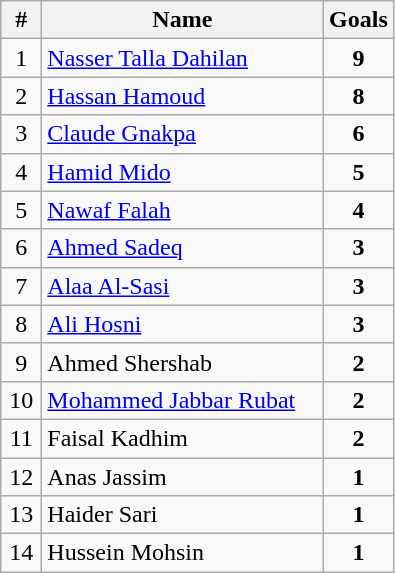<table class="wikitable" style="text-align: center;font-size:100%">
<tr>
<th width=20>#</th>
<th width=180>Name</th>
<th width=40>Goals</th>
</tr>
<tr>
<td>1</td>
<td align=left><a href='#'>Nasser Talla Dahilan</a></td>
<td><strong>9</strong></td>
</tr>
<tr>
<td>2</td>
<td align=left><a href='#'>Hassan Hamoud</a></td>
<td><strong>8</strong></td>
</tr>
<tr>
<td>3</td>
<td align=left><a href='#'>Claude Gnakpa</a></td>
<td><strong>6</strong></td>
</tr>
<tr>
<td>4</td>
<td align=left><a href='#'>Hamid Mido</a></td>
<td><strong>5</strong></td>
</tr>
<tr>
<td>5</td>
<td align=left><a href='#'>Nawaf Falah</a></td>
<td><strong>4</strong></td>
</tr>
<tr>
<td>6</td>
<td align=left><a href='#'>Ahmed Sadeq</a></td>
<td><strong>3</strong></td>
</tr>
<tr>
<td>7</td>
<td align=left><a href='#'>Alaa Al-Sasi</a></td>
<td><strong>3</strong></td>
</tr>
<tr>
<td>8</td>
<td align=left><a href='#'>Ali Hosni</a></td>
<td><strong>3</strong></td>
</tr>
<tr>
<td>9</td>
<td align=left>Ahmed Shershab</td>
<td><strong>2</strong></td>
</tr>
<tr>
<td>10</td>
<td align=left><a href='#'>Mohammed Jabbar Rubat</a></td>
<td><strong>2</strong></td>
</tr>
<tr>
<td>11</td>
<td align=left>Faisal Kadhim</td>
<td><strong>2</strong></td>
</tr>
<tr>
<td>12</td>
<td align=left>Anas Jassim</td>
<td><strong>1</strong></td>
</tr>
<tr>
<td>13</td>
<td align=left>Haider Sari</td>
<td><strong>1</strong></td>
</tr>
<tr>
<td>14</td>
<td align=left>Hussein Mohsin</td>
<td><strong>1</strong></td>
</tr>
</table>
